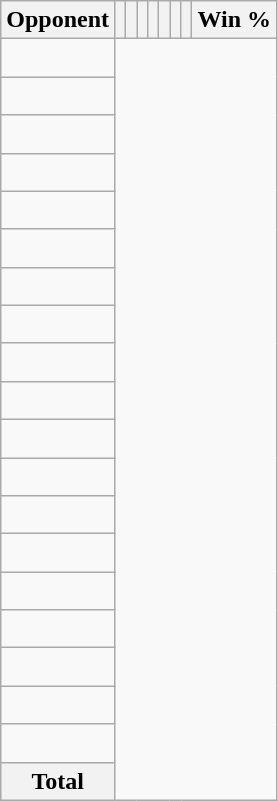<table class="wikitable sortable collapsible collapsed" style="text-align: center;">
<tr>
<th>Opponent</th>
<th></th>
<th></th>
<th></th>
<th></th>
<th></th>
<th></th>
<th></th>
<th>Win %</th>
</tr>
<tr>
<td align="left"><br></td>
</tr>
<tr>
<td align="left"><br></td>
</tr>
<tr>
<td align="left"><br></td>
</tr>
<tr>
<td align="left"><br></td>
</tr>
<tr>
<td align="left"><br></td>
</tr>
<tr>
<td align="left"><br></td>
</tr>
<tr>
<td align="left"><br></td>
</tr>
<tr>
<td align="left"><br></td>
</tr>
<tr>
<td align="left"><br></td>
</tr>
<tr>
<td align="left"><br></td>
</tr>
<tr>
<td align="left"><br></td>
</tr>
<tr>
<td align="left"><br></td>
</tr>
<tr>
<td align="left"><br></td>
</tr>
<tr>
<td align="left"><br></td>
</tr>
<tr>
<td align="left"><br></td>
</tr>
<tr>
<td align="left"><br></td>
</tr>
<tr>
<td align="left"><br></td>
</tr>
<tr>
<td align="left"><br></td>
</tr>
<tr>
<td align="left"><br></td>
</tr>
<tr class="sortbottom">
<th>Total<br></th>
</tr>
</table>
